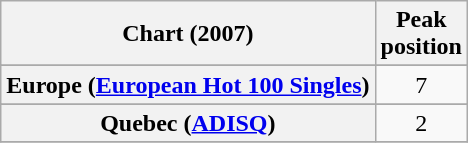<table class="wikitable sortable plainrowheaders" style="text-align:center">
<tr>
<th scope="col">Chart (2007)</th>
<th scope="col">Peak<br> position</th>
</tr>
<tr>
</tr>
<tr>
</tr>
<tr>
<th scope="row">Europe (<a href='#'>European Hot 100 Singles</a>)</th>
<td>7</td>
</tr>
<tr>
</tr>
<tr>
<th scope="row">Quebec (<a href='#'>ADISQ</a>)</th>
<td>2</td>
</tr>
<tr>
</tr>
</table>
